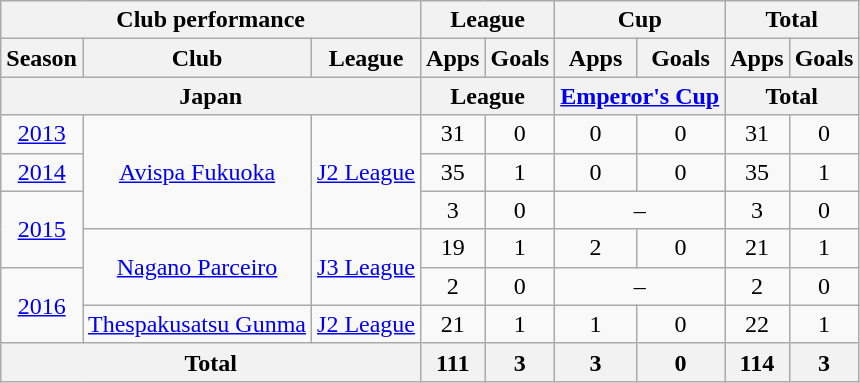<table class="wikitable" style="text-align:center;">
<tr>
<th colspan=3>Club performance</th>
<th colspan=2>League</th>
<th colspan=2>Cup</th>
<th colspan=2>Total</th>
</tr>
<tr>
<th>Season</th>
<th>Club</th>
<th>League</th>
<th>Apps</th>
<th>Goals</th>
<th>Apps</th>
<th>Goals</th>
<th>Apps</th>
<th>Goals</th>
</tr>
<tr>
<th colspan=3>Japan</th>
<th colspan=2>League</th>
<th colspan=2><a href='#'>Emperor's Cup</a></th>
<th colspan=2>Total</th>
</tr>
<tr>
<td><a href='#'>2013</a></td>
<td rowspan="3"><a href='#'>Avispa Fukuoka</a></td>
<td rowspan="3"><a href='#'>J2 League</a></td>
<td>31</td>
<td>0</td>
<td>0</td>
<td>0</td>
<td>31</td>
<td>0</td>
</tr>
<tr>
<td><a href='#'>2014</a></td>
<td>35</td>
<td>1</td>
<td>0</td>
<td>0</td>
<td>35</td>
<td>1</td>
</tr>
<tr>
<td rowspan="2"><a href='#'>2015</a></td>
<td>3</td>
<td>0</td>
<td colspan="2">–</td>
<td>3</td>
<td>0</td>
</tr>
<tr>
<td rowspan="2"><a href='#'>Nagano Parceiro</a></td>
<td rowspan="2"><a href='#'>J3 League</a></td>
<td>19</td>
<td>1</td>
<td>2</td>
<td>0</td>
<td>21</td>
<td>1</td>
</tr>
<tr>
<td rowspan="2"><a href='#'>2016</a></td>
<td>2</td>
<td>0</td>
<td colspan="2">–</td>
<td>2</td>
<td>0</td>
</tr>
<tr>
<td rowspan="1"><a href='#'>Thespakusatsu Gunma</a></td>
<td rowspan="1"><a href='#'>J2 League</a></td>
<td>21</td>
<td>1</td>
<td>1</td>
<td>0</td>
<td>22</td>
<td>1</td>
</tr>
<tr>
<th colspan=3>Total</th>
<th>111</th>
<th>3</th>
<th>3</th>
<th>0</th>
<th>114</th>
<th>3</th>
</tr>
</table>
